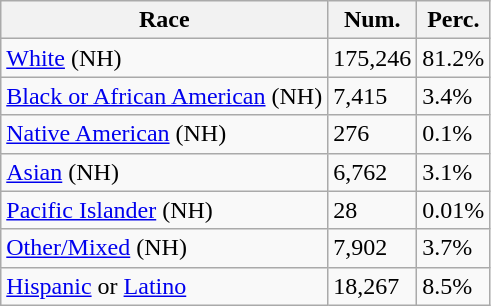<table class="wikitable">
<tr>
<th>Race</th>
<th>Num.</th>
<th>Perc.</th>
</tr>
<tr>
<td><a href='#'>White</a> (NH)</td>
<td>175,246</td>
<td>81.2%</td>
</tr>
<tr>
<td><a href='#'>Black or African American</a> (NH)</td>
<td>7,415</td>
<td>3.4%</td>
</tr>
<tr>
<td><a href='#'>Native American</a> (NH)</td>
<td>276</td>
<td>0.1%</td>
</tr>
<tr>
<td><a href='#'>Asian</a> (NH)</td>
<td>6,762</td>
<td>3.1%</td>
</tr>
<tr>
<td><a href='#'>Pacific Islander</a> (NH)</td>
<td>28</td>
<td>0.01%</td>
</tr>
<tr>
<td><a href='#'>Other/Mixed</a> (NH)</td>
<td>7,902</td>
<td>3.7%</td>
</tr>
<tr>
<td><a href='#'>Hispanic</a> or <a href='#'>Latino</a></td>
<td>18,267</td>
<td>8.5%</td>
</tr>
</table>
